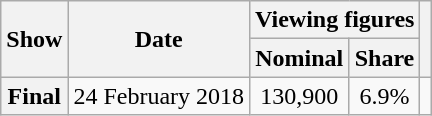<table class="wikitable plainrowheaders sortable" style="text-align:center">
<tr>
<th scope=col rowspan="2">Show</th>
<th scope=col rowspan="2">Date</th>
<th scope=col colspan="2">Viewing figures</th>
<th scope=col rowspan="2" class="unsortable"></th>
</tr>
<tr>
<th scope=col>Nominal</th>
<th scope=col>Share</th>
</tr>
<tr>
<th scope="row">Final</th>
<td>24 February 2018</td>
<td>130,900</td>
<td>6.9%</td>
<td></td>
</tr>
</table>
